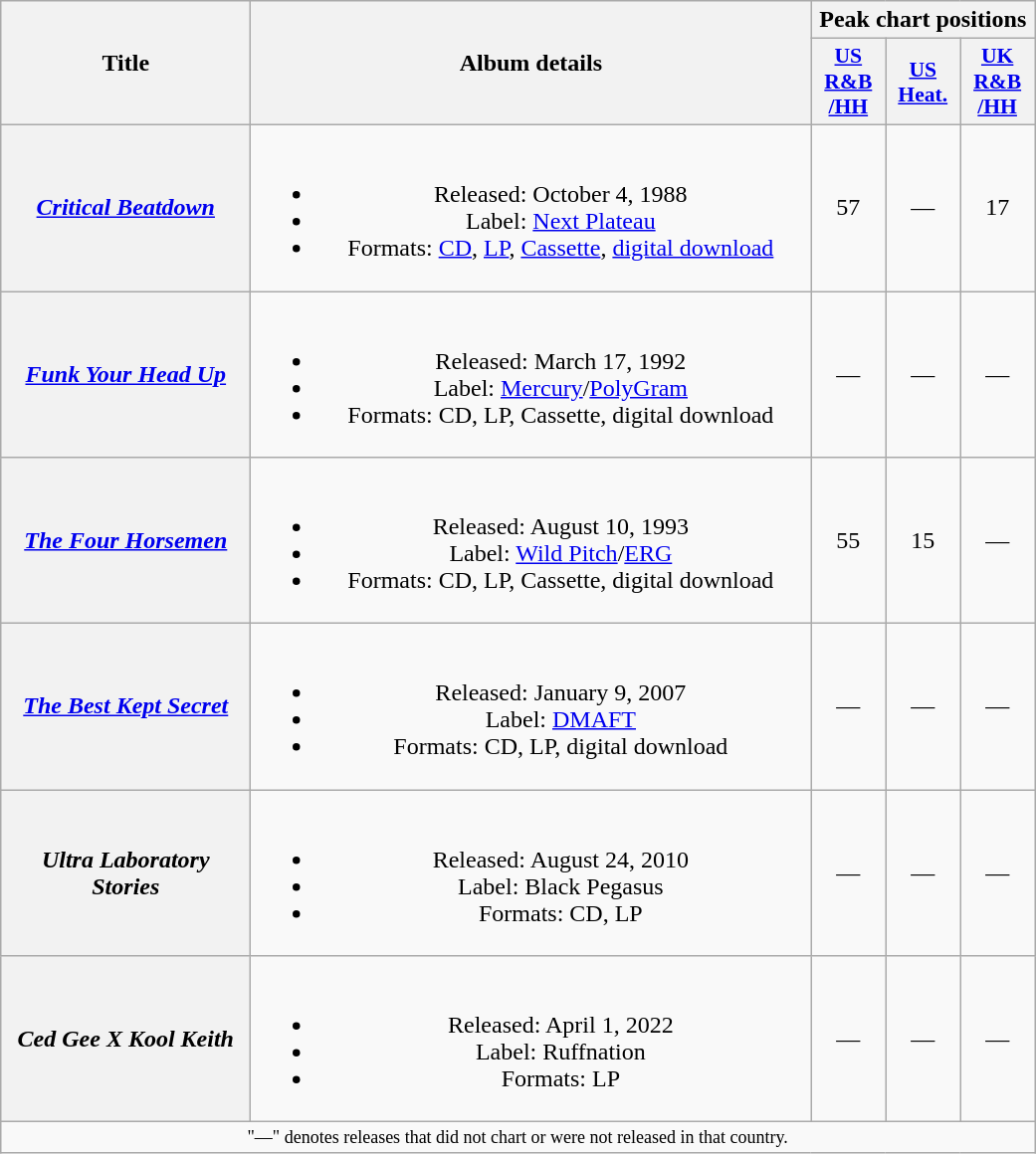<table class="wikitable plainrowheaders" style="text-align:center;" border="1">
<tr>
<th scope="col" rowspan="2" style="width:10em;">Title</th>
<th scope="col" rowspan="2" style="width:23em;">Album details</th>
<th scope="col" colspan="5">Peak chart positions</th>
</tr>
<tr>
<th scope="col" style="width:3em;font-size:90%;"><a href='#'>US<br>R&B<br>/HH</a><br></th>
<th scope="col" style="width:3em;font-size:90%;"><a href='#'>US<br>Heat.</a><br></th>
<th scope="col" style="width:3em;font-size:90%;"><a href='#'>UK<br>R&B<br>/HH</a><br></th>
</tr>
<tr>
<th scope="row"><em><a href='#'>Critical Beatdown</a></em></th>
<td><br><ul><li>Released: October 4, 1988</li><li>Label: <a href='#'>Next Plateau</a></li><li>Formats: <a href='#'>CD</a>, <a href='#'>LP</a>, <a href='#'>Cassette</a>, <a href='#'>digital download</a></li></ul></td>
<td>57</td>
<td>—</td>
<td>17</td>
</tr>
<tr>
<th scope="row"><em><a href='#'>Funk Your Head Up</a></em></th>
<td><br><ul><li>Released: March 17, 1992</li><li>Label: <a href='#'>Mercury</a>/<a href='#'>PolyGram</a></li><li>Formats: CD, LP, Cassette, digital download</li></ul></td>
<td>—</td>
<td>—</td>
<td>—</td>
</tr>
<tr>
<th scope="row"><em><a href='#'>The Four Horsemen</a></em></th>
<td><br><ul><li>Released: August 10, 1993</li><li>Label: <a href='#'>Wild Pitch</a>/<a href='#'>ERG</a></li><li>Formats: CD, LP, Cassette, digital download</li></ul></td>
<td>55</td>
<td>15</td>
<td>—</td>
</tr>
<tr>
<th scope="row"><em><a href='#'>The Best Kept Secret</a></em></th>
<td><br><ul><li>Released: January 9, 2007</li><li>Label: <a href='#'>DMAFT</a></li><li>Formats: CD, LP, digital download</li></ul></td>
<td>—</td>
<td>—</td>
<td>—</td>
</tr>
<tr>
<th scope="row"><em>Ultra Laboratory Stories</em></th>
<td><br><ul><li>Released: August 24, 2010</li><li>Label: Black Pegasus</li><li>Formats: CD, LP</li></ul></td>
<td>—</td>
<td>—</td>
<td>—</td>
</tr>
<tr>
<th scope="row"><em>Ced Gee X Kool Keith</em></th>
<td><br><ul><li>Released: April 1, 2022</li><li>Label: Ruffnation</li><li>Formats: LP</li></ul></td>
<td>—</td>
<td>—</td>
<td>—</td>
</tr>
<tr>
<td colspan="6"  style="text-align:center; font-size:75%;">"—" denotes releases that did not chart or were not released in that country.</td>
</tr>
</table>
